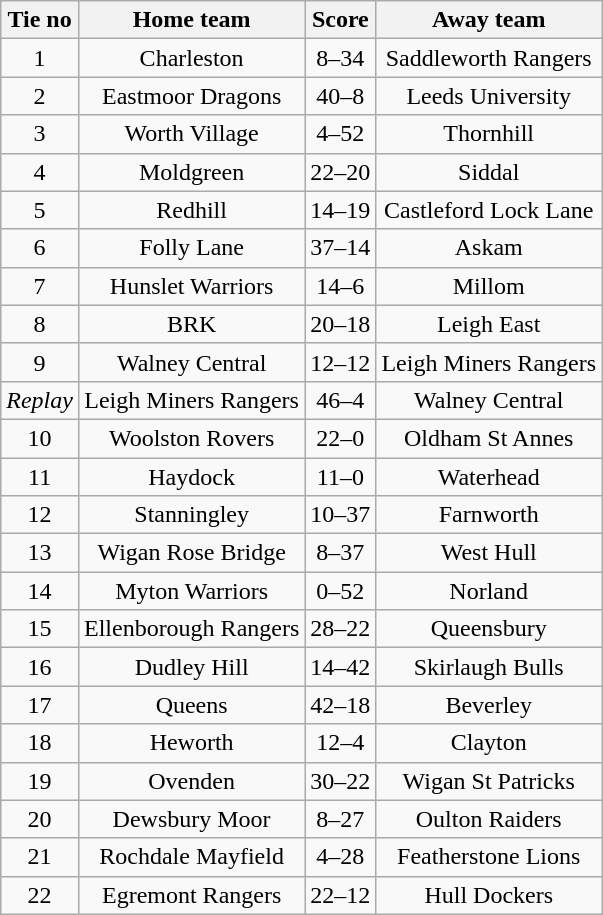<table class="wikitable" style="text-align:center">
<tr>
<th>Tie no</th>
<th>Home team</th>
<th>Score</th>
<th>Away team</th>
</tr>
<tr>
<td>1</td>
<td>Charleston</td>
<td>8–34</td>
<td>Saddleworth Rangers</td>
</tr>
<tr>
<td>2</td>
<td>Eastmoor Dragons</td>
<td>40–8</td>
<td>Leeds University</td>
</tr>
<tr>
<td>3</td>
<td>Worth Village</td>
<td>4–52</td>
<td>Thornhill</td>
</tr>
<tr>
<td>4</td>
<td>Moldgreen</td>
<td>22–20</td>
<td>Siddal</td>
</tr>
<tr>
<td>5</td>
<td>Redhill</td>
<td>14–19</td>
<td>Castleford Lock Lane</td>
</tr>
<tr>
<td>6</td>
<td>Folly Lane</td>
<td>37–14</td>
<td>Askam</td>
</tr>
<tr>
<td>7</td>
<td>Hunslet Warriors</td>
<td>14–6</td>
<td>Millom</td>
</tr>
<tr>
<td>8</td>
<td>BRK</td>
<td>20–18</td>
<td>Leigh East</td>
</tr>
<tr>
<td>9</td>
<td>Walney Central</td>
<td>12–12</td>
<td>Leigh Miners Rangers</td>
</tr>
<tr>
<td><em>Replay</em></td>
<td>Leigh Miners Rangers</td>
<td>46–4</td>
<td>Walney Central</td>
</tr>
<tr>
<td>10</td>
<td>Woolston Rovers</td>
<td>22–0</td>
<td>Oldham St Annes</td>
</tr>
<tr>
<td>11</td>
<td>Haydock</td>
<td>11–0</td>
<td>Waterhead</td>
</tr>
<tr>
<td>12</td>
<td>Stanningley</td>
<td>10–37</td>
<td>Farnworth</td>
</tr>
<tr>
<td>13</td>
<td>Wigan Rose Bridge</td>
<td>8–37</td>
<td>West Hull</td>
</tr>
<tr>
<td>14</td>
<td>Myton Warriors</td>
<td>0–52</td>
<td>Norland</td>
</tr>
<tr>
<td>15</td>
<td>Ellenborough Rangers</td>
<td>28–22</td>
<td>Queensbury</td>
</tr>
<tr>
<td>16</td>
<td>Dudley Hill</td>
<td>14–42</td>
<td>Skirlaugh Bulls</td>
</tr>
<tr>
<td>17</td>
<td>Queens</td>
<td>42–18</td>
<td>Beverley</td>
</tr>
<tr>
<td>18</td>
<td>Heworth</td>
<td>12–4</td>
<td>Clayton</td>
</tr>
<tr>
<td>19</td>
<td>Ovenden</td>
<td>30–22</td>
<td>Wigan St Patricks</td>
</tr>
<tr>
<td>20</td>
<td>Dewsbury Moor</td>
<td>8–27</td>
<td>Oulton Raiders</td>
</tr>
<tr>
<td>21</td>
<td>Rochdale Mayfield</td>
<td>4–28</td>
<td>Featherstone Lions</td>
</tr>
<tr>
<td>22</td>
<td>Egremont Rangers</td>
<td>22–12</td>
<td>Hull Dockers</td>
</tr>
</table>
